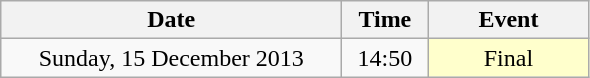<table class = "wikitable" style="text-align:center;">
<tr>
<th width=220>Date</th>
<th width=50>Time</th>
<th width=100>Event</th>
</tr>
<tr>
<td>Sunday, 15 December 2013</td>
<td>14:50</td>
<td bgcolor=ffffcc>Final</td>
</tr>
</table>
